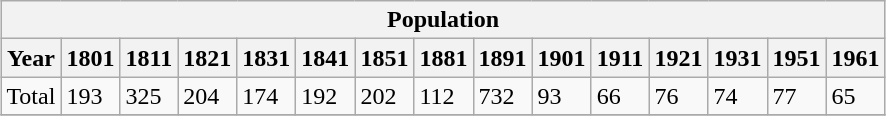<table class="wikitable" style="margin: 1em auto 1em auto;">
<tr>
<th colspan="17">Population</th>
</tr>
<tr>
<th>Year</th>
<th>1801</th>
<th>1811</th>
<th>1821</th>
<th>1831</th>
<th>1841</th>
<th>1851</th>
<th>1881</th>
<th>1891</th>
<th>1901</th>
<th>1911</th>
<th>1921</th>
<th>1931</th>
<th>1951</th>
<th>1961</th>
</tr>
<tr>
<td>Total</td>
<td>193</td>
<td>325</td>
<td>204</td>
<td>174</td>
<td>192</td>
<td>202</td>
<td>112</td>
<td>732</td>
<td>93</td>
<td>66</td>
<td>76</td>
<td>74</td>
<td>77</td>
<td>65</td>
</tr>
<tr>
</tr>
</table>
